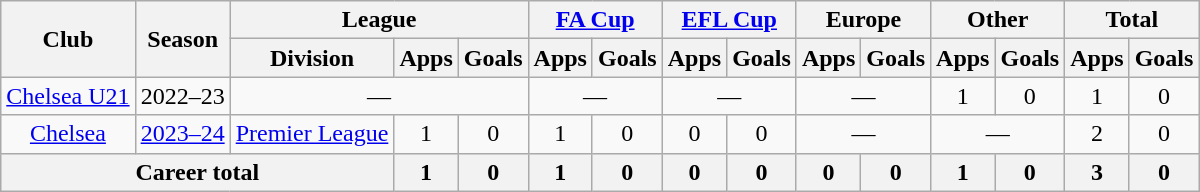<table class="wikitable" style="text-align: center;">
<tr>
<th rowspan=2>Club</th>
<th rowspan=2>Season</th>
<th colspan=3>League</th>
<th colspan=2><a href='#'>FA Cup</a></th>
<th colspan=2><a href='#'>EFL Cup</a></th>
<th colspan=2>Europe</th>
<th colspan=2>Other</th>
<th colspan=2>Total</th>
</tr>
<tr>
<th>Division</th>
<th>Apps</th>
<th>Goals</th>
<th>Apps</th>
<th>Goals</th>
<th>Apps</th>
<th>Goals</th>
<th>Apps</th>
<th>Goals</th>
<th>Apps</th>
<th>Goals</th>
<th>Apps</th>
<th>Goals</th>
</tr>
<tr>
<td><a href='#'>Chelsea U21</a></td>
<td>2022–23</td>
<td colspan=3>—</td>
<td colspan=2>—</td>
<td colspan=2>—</td>
<td colspan=2>—</td>
<td>1</td>
<td>0</td>
<td>1</td>
<td>0</td>
</tr>
<tr>
<td><a href='#'>Chelsea</a></td>
<td><a href='#'>2023–24</a></td>
<td><a href='#'>Premier League</a></td>
<td>1</td>
<td>0</td>
<td>1</td>
<td>0</td>
<td>0</td>
<td>0</td>
<td colspan=2>—</td>
<td colspan=2>—</td>
<td>2</td>
<td>0</td>
</tr>
<tr>
<th colspan=3>Career total</th>
<th>1</th>
<th>0</th>
<th>1</th>
<th>0</th>
<th>0</th>
<th>0</th>
<th>0</th>
<th>0</th>
<th>1</th>
<th>0</th>
<th>3</th>
<th>0</th>
</tr>
</table>
